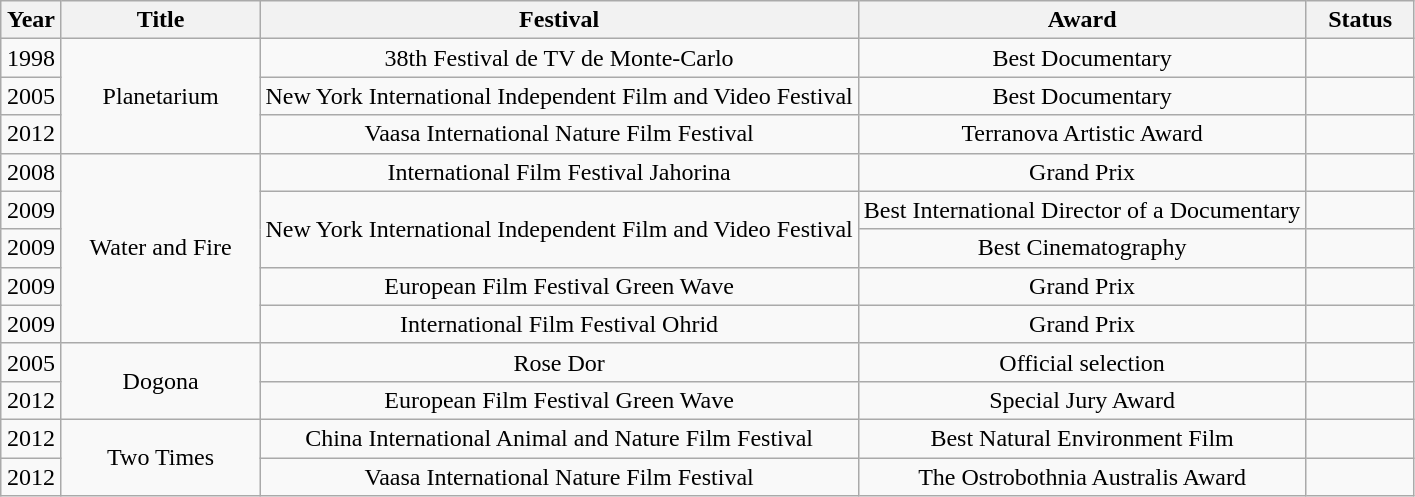<table class="wikitable sortable" style="text-align:center">
<tr>
<th width="33">Year</th>
<th width=125>Title</th>
<th>Festival</th>
<th>Award</th>
<th width=65>Status</th>
</tr>
<tr>
<td>1998</td>
<td rowspan="3">Planetarium</td>
<td>38th Festival de TV de Monte-Carlo</td>
<td>Best Documentary</td>
<td></td>
</tr>
<tr>
<td>2005</td>
<td>New York International Independent Film and Video Festival</td>
<td>Best Documentary</td>
<td></td>
</tr>
<tr>
<td>2012</td>
<td>Vaasa International Nature Film Festival</td>
<td>Terranova Artistic Award</td>
<td></td>
</tr>
<tr>
<td>2008</td>
<td rowspan="5">Water and Fire</td>
<td>International Film Festival Jahorina</td>
<td>Grand Prix</td>
<td></td>
</tr>
<tr>
<td>2009</td>
<td rowspan="2">New York International Independent Film and Video Festival</td>
<td>Best International Director of a Documentary</td>
<td></td>
</tr>
<tr>
<td>2009</td>
<td>Best Cinematography</td>
<td></td>
</tr>
<tr>
<td>2009</td>
<td>European Film Festival Green Wave</td>
<td>Grand Prix</td>
<td></td>
</tr>
<tr>
<td>2009</td>
<td>International Film Festival Ohrid</td>
<td>Grand Prix</td>
<td></td>
</tr>
<tr>
<td>2005</td>
<td rowspan="2">Dogona</td>
<td>Rose Dor</td>
<td>Official selection</td>
<td></td>
</tr>
<tr>
<td>2012</td>
<td>European Film Festival Green Wave</td>
<td>Special Jury Award</td>
<td></td>
</tr>
<tr>
<td>2012</td>
<td rowspan="2">Two Times</td>
<td>China International Animal and Nature Film Festival</td>
<td>Best Natural Environment Film</td>
<td></td>
</tr>
<tr>
<td>2012</td>
<td>Vaasa International Nature Film Festival</td>
<td>The Ostrobothnia Australis Award</td>
<td></td>
</tr>
</table>
